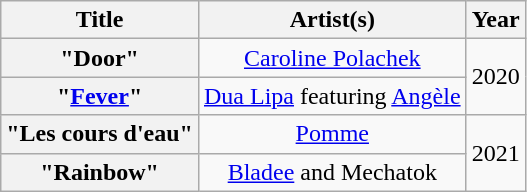<table class="wikitable plainrowheaders" style="text-align:center;">
<tr>
<th scope="col">Title</th>
<th scope="col">Artist(s)</th>
<th scope="col">Year</th>
</tr>
<tr>
<th scope="row">"Door"</th>
<td><a href='#'>Caroline Polachek</a></td>
<td rowspan="2">2020</td>
</tr>
<tr>
<th scope="row">"<a href='#'>Fever</a>"</th>
<td><a href='#'>Dua Lipa</a> featuring <a href='#'>Angèle</a></td>
</tr>
<tr>
<th scope="row">"Les cours d'eau"</th>
<td><a href='#'>Pomme</a></td>
<td rowspan="2">2021</td>
</tr>
<tr>
<th scope="row">"Rainbow"</th>
<td><a href='#'>Bladee</a> and Mechatok</td>
</tr>
</table>
